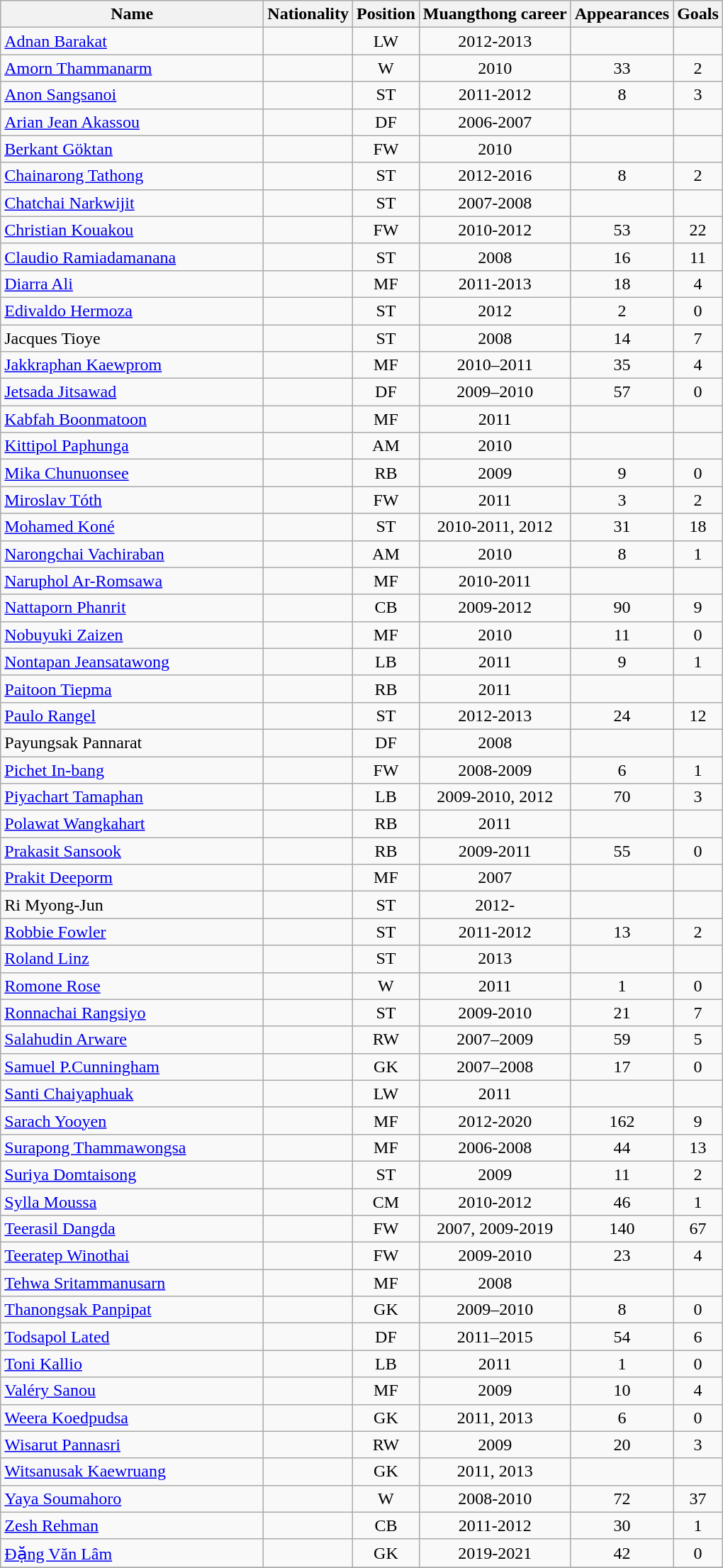<table class="wikitable sortable" style="text-align: center;">
<tr>
<th style="width:15em">Name</th>
<th>Nationality</th>
<th>Position</th>
<th>Muangthong career</th>
<th>Appearances</th>
<th>Goals</th>
</tr>
<tr>
<td align="left"><a href='#'>Adnan Barakat</a></td>
<td><br></td>
<td>LW</td>
<td>2012-2013</td>
<td></td>
<td></td>
</tr>
<tr>
<td align="left"><a href='#'>Amorn Thammanarm</a></td>
<td></td>
<td>W</td>
<td>2010</td>
<td>33</td>
<td>2</td>
</tr>
<tr>
<td align="left"><a href='#'>Anon Sangsanoi</a></td>
<td></td>
<td>ST</td>
<td>2011-2012</td>
<td>8</td>
<td>3</td>
</tr>
<tr>
<td align="left"><a href='#'>Arian Jean Akassou</a></td>
<td></td>
<td>DF</td>
<td>2006-2007</td>
<td></td>
<td></td>
</tr>
<tr>
<td align="left"><a href='#'>Berkant Göktan</a></td>
<td><br></td>
<td>FW</td>
<td>2010</td>
<td></td>
<td></td>
</tr>
<tr>
<td align="left"><a href='#'>Chainarong Tathong</a></td>
<td></td>
<td>ST</td>
<td>2012-2016</td>
<td>8</td>
<td>2</td>
</tr>
<tr>
<td align="left"><a href='#'>Chatchai Narkwijit</a></td>
<td></td>
<td>ST</td>
<td>2007-2008</td>
<td></td>
<td></td>
</tr>
<tr>
<td align="left"><a href='#'>Christian Kouakou</a></td>
<td></td>
<td>FW</td>
<td>2010-2012</td>
<td>53</td>
<td>22</td>
</tr>
<tr>
<td align="left"><a href='#'>Claudio Ramiadamanana</a></td>
<td></td>
<td>ST</td>
<td>2008</td>
<td>16</td>
<td>11</td>
</tr>
<tr>
<td align="left"><a href='#'>Diarra Ali</a></td>
<td></td>
<td>MF</td>
<td>2011-2013</td>
<td>18</td>
<td>4</td>
</tr>
<tr>
<td align="left"><a href='#'>Edivaldo Hermoza</a></td>
<td></td>
<td>ST</td>
<td>2012</td>
<td>2</td>
<td>0</td>
</tr>
<tr>
<td align="left">Jacques Tioye</td>
<td></td>
<td>ST</td>
<td>2008</td>
<td>14</td>
<td>7</td>
</tr>
<tr>
<td align="left"><a href='#'>Jakkraphan Kaewprom</a></td>
<td></td>
<td>MF</td>
<td>2010–2011</td>
<td>35</td>
<td>4</td>
</tr>
<tr>
<td align="left"><a href='#'>Jetsada Jitsawad</a></td>
<td></td>
<td>DF</td>
<td>2009–2010</td>
<td>57</td>
<td>0</td>
</tr>
<tr>
<td align="left"><a href='#'>Kabfah Boonmatoon</a></td>
<td></td>
<td>MF</td>
<td>2011</td>
<td></td>
<td></td>
</tr>
<tr>
<td align="left"><a href='#'>Kittipol Paphunga</a></td>
<td></td>
<td>AM</td>
<td>2010</td>
<td></td>
<td></td>
</tr>
<tr>
<td align="left"><a href='#'>Mika Chunuonsee</a></td>
<td></td>
<td>RB</td>
<td>2009</td>
<td>9</td>
<td>0</td>
</tr>
<tr>
<td align="left"><a href='#'>Miroslav Tóth</a></td>
<td></td>
<td>FW</td>
<td>2011</td>
<td>3</td>
<td>2</td>
</tr>
<tr>
<td align="left"><a href='#'>Mohamed Koné</a></td>
<td></td>
<td>ST</td>
<td>2010-2011, 2012</td>
<td>31</td>
<td>18</td>
</tr>
<tr>
<td align="left"><a href='#'>Narongchai Vachiraban</a></td>
<td></td>
<td>AM</td>
<td>2010</td>
<td>8</td>
<td>1</td>
</tr>
<tr>
<td align="left"><a href='#'>Naruphol Ar-Romsawa</a></td>
<td></td>
<td>MF</td>
<td>2010-2011</td>
<td></td>
<td></td>
</tr>
<tr>
<td align="left"><a href='#'>Nattaporn Phanrit</a></td>
<td></td>
<td>CB</td>
<td>2009-2012</td>
<td>90</td>
<td>9</td>
</tr>
<tr>
<td align="left"><a href='#'>Nobuyuki Zaizen</a></td>
<td></td>
<td>MF</td>
<td>2010</td>
<td>11</td>
<td>0</td>
</tr>
<tr>
<td align="left"><a href='#'>Nontapan Jeansatawong</a></td>
<td></td>
<td>LB</td>
<td>2011</td>
<td>9</td>
<td>1</td>
</tr>
<tr>
<td align="left"><a href='#'>Paitoon Tiepma</a></td>
<td></td>
<td>RB</td>
<td>2011</td>
<td></td>
<td></td>
</tr>
<tr>
<td align="left"><a href='#'>Paulo Rangel</a></td>
<td></td>
<td>ST</td>
<td>2012-2013</td>
<td>24</td>
<td>12</td>
</tr>
<tr>
<td align="left">Payungsak Pannarat</td>
<td></td>
<td>DF</td>
<td>2008</td>
<td></td>
<td></td>
</tr>
<tr>
<td align="left"><a href='#'>Pichet In-bang</a></td>
<td></td>
<td>FW</td>
<td>2008-2009</td>
<td>6</td>
<td>1</td>
</tr>
<tr>
<td align="left"><a href='#'>Piyachart Tamaphan</a></td>
<td></td>
<td>LB</td>
<td>2009-2010, 2012</td>
<td>70</td>
<td>3</td>
</tr>
<tr>
<td align="left"><a href='#'>Polawat Wangkahart</a></td>
<td></td>
<td>RB</td>
<td>2011</td>
<td></td>
<td></td>
</tr>
<tr>
<td align="left"><a href='#'>Prakasit Sansook</a></td>
<td></td>
<td>RB</td>
<td>2009-2011</td>
<td>55</td>
<td>0</td>
</tr>
<tr>
<td align="left"><a href='#'>Prakit Deeporm</a></td>
<td></td>
<td>MF</td>
<td>2007</td>
<td></td>
<td></td>
</tr>
<tr>
<td align="left">Ri Myong-Jun</td>
<td></td>
<td>ST</td>
<td>2012-</td>
<td></td>
<td></td>
</tr>
<tr>
<td align="left"><a href='#'>Robbie Fowler</a></td>
<td></td>
<td>ST</td>
<td>2011-2012</td>
<td>13</td>
<td>2</td>
</tr>
<tr>
<td align="left"><a href='#'>Roland Linz</a></td>
<td></td>
<td>ST</td>
<td>2013</td>
<td></td>
<td></td>
</tr>
<tr>
<td align="left"><a href='#'>Romone Rose</a></td>
<td></td>
<td>W</td>
<td>2011</td>
<td>1</td>
<td>0</td>
</tr>
<tr>
<td align="left"><a href='#'>Ronnachai Rangsiyo</a></td>
<td></td>
<td>ST</td>
<td>2009-2010</td>
<td>21</td>
<td>7</td>
</tr>
<tr>
<td align="left"><a href='#'>Salahudin Arware</a></td>
<td></td>
<td>RW</td>
<td>2007–2009</td>
<td>59</td>
<td>5</td>
</tr>
<tr>
<td align="left"><a href='#'>Samuel P.Cunningham</a></td>
<td></td>
<td>GK</td>
<td>2007–2008</td>
<td>17</td>
<td>0</td>
</tr>
<tr>
<td align="left"><a href='#'>Santi Chaiyaphuak</a></td>
<td></td>
<td>LW</td>
<td>2011</td>
<td></td>
<td></td>
</tr>
<tr>
<td align="left"><a href='#'>Sarach Yooyen</a></td>
<td></td>
<td>MF</td>
<td>2012-2020</td>
<td>162</td>
<td>9</td>
</tr>
<tr>
<td align="left"><a href='#'>Surapong Thammawongsa</a></td>
<td></td>
<td>MF</td>
<td>2006-2008</td>
<td>44</td>
<td>13</td>
</tr>
<tr>
<td align="left"><a href='#'>Suriya Domtaisong</a></td>
<td></td>
<td>ST</td>
<td>2009</td>
<td>11</td>
<td>2</td>
</tr>
<tr>
<td align="left"><a href='#'>Sylla Moussa</a></td>
<td></td>
<td>CM</td>
<td>2010-2012</td>
<td>46</td>
<td>1</td>
</tr>
<tr>
<td align="left"><a href='#'>Teerasil Dangda</a></td>
<td></td>
<td>FW</td>
<td>2007, 2009-2019</td>
<td>140</td>
<td>67</td>
</tr>
<tr>
<td align="left"><a href='#'>Teeratep Winothai</a></td>
<td></td>
<td>FW</td>
<td>2009-2010</td>
<td>23</td>
<td>4</td>
</tr>
<tr>
<td align="left"><a href='#'>Tehwa Sritammanusarn</a></td>
<td></td>
<td>MF</td>
<td>2008</td>
<td></td>
<td></td>
</tr>
<tr>
<td align="left"><a href='#'>Thanongsak Panpipat</a></td>
<td></td>
<td>GK</td>
<td>2009–2010</td>
<td>8</td>
<td>0</td>
</tr>
<tr>
<td align="left"><a href='#'>Todsapol Lated</a></td>
<td></td>
<td>DF</td>
<td>2011–2015</td>
<td>54</td>
<td>6</td>
</tr>
<tr>
<td align="left"><a href='#'>Toni Kallio</a></td>
<td></td>
<td>LB</td>
<td>2011</td>
<td>1</td>
<td>0</td>
</tr>
<tr>
<td align="left"><a href='#'>Valéry Sanou</a></td>
<td></td>
<td>MF</td>
<td>2009</td>
<td>10</td>
<td>4</td>
</tr>
<tr>
<td align="left"><a href='#'>Weera Koedpudsa</a></td>
<td></td>
<td>GK</td>
<td>2011, 2013</td>
<td>6</td>
<td>0</td>
</tr>
<tr>
<td align="left"><a href='#'>Wisarut Pannasri</a></td>
<td></td>
<td>RW</td>
<td>2009</td>
<td>20</td>
<td>3</td>
</tr>
<tr>
<td align="left"><a href='#'>Witsanusak Kaewruang</a></td>
<td></td>
<td>GK</td>
<td>2011, 2013</td>
<td></td>
<td></td>
</tr>
<tr>
<td align="left"><a href='#'>Yaya Soumahoro</a></td>
<td></td>
<td>W</td>
<td>2008-2010</td>
<td>72</td>
<td>37</td>
</tr>
<tr>
<td align="left"><a href='#'>Zesh Rehman</a></td>
<td></td>
<td>CB</td>
<td>2011-2012</td>
<td>30</td>
<td>1</td>
</tr>
<tr>
<td align="left"><a href='#'>Đặng Văn Lâm</a></td>
<td></td>
<td>GK</td>
<td>2019-2021</td>
<td>42</td>
<td>0</td>
</tr>
<tr>
</tr>
</table>
